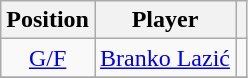<table class="wikitable" style="text-align: center;">
<tr>
<th>Position</th>
<th>Player</th>
<th></th>
</tr>
<tr>
<td><a href='#'>G/F</a></td>
<td style="text-align:left"> <a href='#'>Branko Lazić</a></td>
<td></td>
</tr>
<tr>
</tr>
</table>
